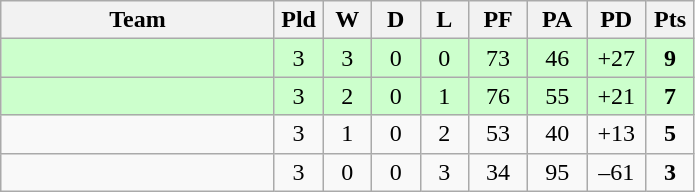<table class="wikitable" style="text-align:center;">
<tr>
<th width=175>Team</th>
<th width=25 abbr="Played">Pld</th>
<th width=25 abbr="Won">W</th>
<th width=25 abbr="Drawn">D</th>
<th width=25 abbr="Lost">L</th>
<th width=32 abbr="Points for">PF</th>
<th width=32 abbr="Points against">PA</th>
<th width=32 abbr="Points difference">PD</th>
<th width=25 abbr="Points">Pts</th>
</tr>
<tr bgcolor=ccffcc>
<td align=left></td>
<td>3</td>
<td>3</td>
<td>0</td>
<td>0</td>
<td>73</td>
<td>46</td>
<td>+27</td>
<td><strong>9</strong></td>
</tr>
<tr bgcolor=ccffcc>
<td align=left></td>
<td>3</td>
<td>2</td>
<td>0</td>
<td>1</td>
<td>76</td>
<td>55</td>
<td>+21</td>
<td><strong>7</strong></td>
</tr>
<tr>
<td align=left></td>
<td>3</td>
<td>1</td>
<td>0</td>
<td>2</td>
<td>53</td>
<td>40</td>
<td>+13</td>
<td><strong>5</strong></td>
</tr>
<tr>
<td align=left></td>
<td>3</td>
<td>0</td>
<td>0</td>
<td>3</td>
<td>34</td>
<td>95</td>
<td>–61</td>
<td><strong>3</strong></td>
</tr>
</table>
